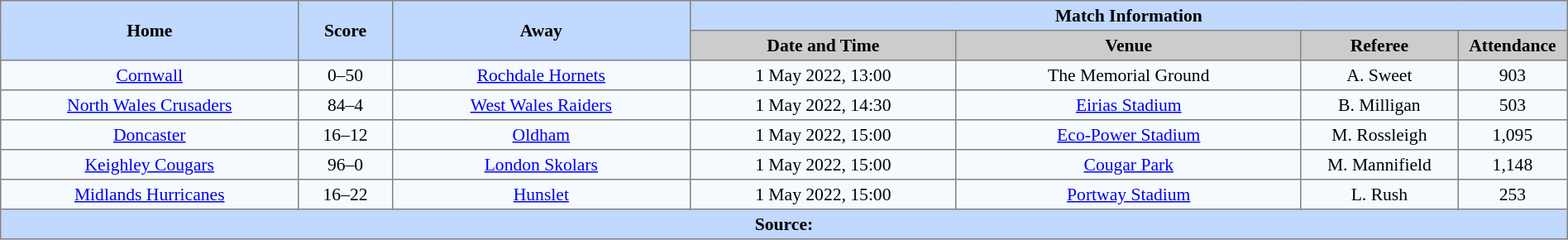<table border=1 style="border-collapse:collapse; font-size:90%; text-align:center;" cellpadding=3 cellspacing=0 width=100%>
<tr bgcolor=#C1D8FF>
<th scope="col" rowspan=2 width=19%>Home</th>
<th scope="col" rowspan=2 width=6%>Score</th>
<th scope="col" rowspan=2 width=19%>Away</th>
<th colspan=4>Match Information</th>
</tr>
<tr bgcolor=#CCCCCC>
<th scope="col" width=17%>Date and Time</th>
<th scope="col" width=22%>Venue</th>
<th scope="col" width=10%>Referee</th>
<th scope="col" width=7%>Attendance</th>
</tr>
<tr bgcolor=#F5FAFF>
<td> <a href='#'>Cornwall</a></td>
<td>0–50</td>
<td> <a href='#'>Rochdale Hornets</a></td>
<td>1 May 2022, 13:00</td>
<td>The Memorial Ground</td>
<td>A. Sweet</td>
<td>903</td>
</tr>
<tr bgcolor=#F5FAFF>
<td> <a href='#'>North Wales Crusaders</a></td>
<td>84–4</td>
<td> <a href='#'>West Wales Raiders</a></td>
<td>1 May 2022, 14:30</td>
<td><a href='#'>Eirias Stadium</a></td>
<td>B. Milligan</td>
<td>503</td>
</tr>
<tr bgcolor=#F5FAFF>
<td> <a href='#'>Doncaster</a></td>
<td>16–12</td>
<td> <a href='#'>Oldham</a></td>
<td>1 May 2022, 15:00</td>
<td><a href='#'>Eco-Power Stadium</a></td>
<td>M. Rossleigh</td>
<td>1,095</td>
</tr>
<tr bgcolor=#F5FAFF>
<td> <a href='#'>Keighley Cougars</a></td>
<td>96–0</td>
<td> <a href='#'>London Skolars</a></td>
<td>1 May 2022, 15:00</td>
<td><a href='#'>Cougar Park</a></td>
<td>M. Mannifield</td>
<td>1,148</td>
</tr>
<tr bgcolor=#F5FAFF>
<td> <a href='#'>Midlands Hurricanes</a></td>
<td>16–22</td>
<td> <a href='#'>Hunslet</a></td>
<td>1 May 2022, 15:00</td>
<td><a href='#'>Portway Stadium</a></td>
<td>L. Rush</td>
<td>253</td>
</tr>
<tr style="background:#c1d8ff;">
<th colspan=7>Source:</th>
</tr>
</table>
